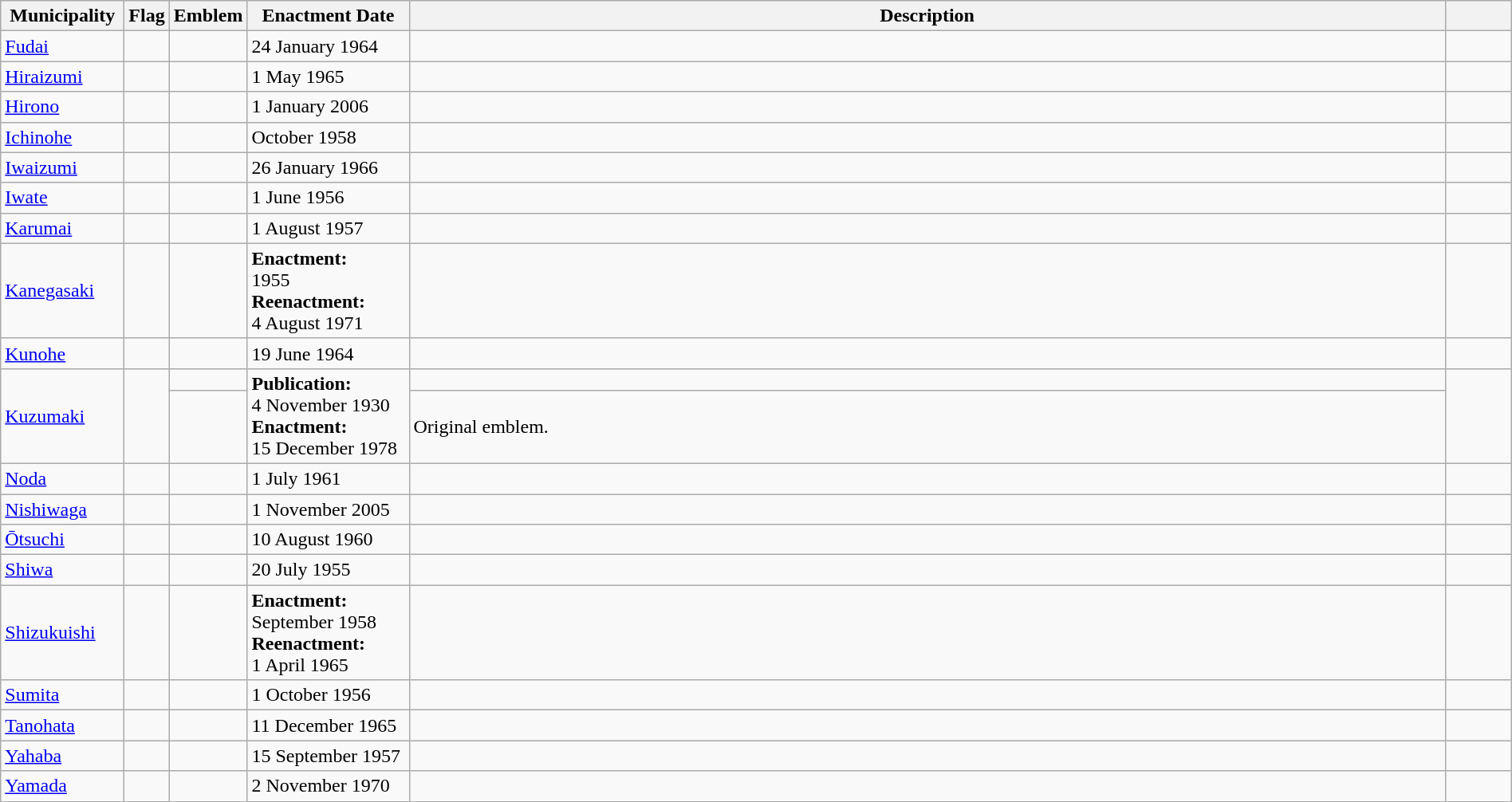<table class="wikitable" style="width:100%;">
<tr>
<th style="width:12ch;">Municipality</th>
<th style="width:1px;">Flag</th>
<th style="width:1px;">Emblem</th>
<th style="width:16ch;">Enactment Date</th>
<th>Description</th>
<th style="width:6ch;"></th>
</tr>
<tr>
<td><a href='#'>Fudai</a></td>
<td></td>
<td></td>
<td>24 January 1964</td>
<td></td>
<td></td>
</tr>
<tr>
<td><a href='#'>Hiraizumi</a></td>
<td></td>
<td></td>
<td>1 May 1965</td>
<td></td>
<td></td>
</tr>
<tr>
<td><a href='#'>Hirono</a></td>
<td></td>
<td></td>
<td>1 January 2006</td>
<td></td>
<td></td>
</tr>
<tr>
<td><a href='#'>Ichinohe</a></td>
<td></td>
<td></td>
<td>October 1958</td>
<td></td>
<td></td>
</tr>
<tr>
<td><a href='#'>Iwaizumi</a></td>
<td></td>
<td></td>
<td>26 January 1966</td>
<td></td>
<td></td>
</tr>
<tr>
<td><a href='#'>Iwate</a></td>
<td></td>
<td></td>
<td>1 June 1956</td>
<td></td>
<td></td>
</tr>
<tr>
<td><a href='#'>Karumai</a></td>
<td></td>
<td></td>
<td>1 August 1957</td>
<td></td>
<td></td>
</tr>
<tr>
<td><a href='#'>Kanegasaki</a></td>
<td></td>
<td></td>
<td><strong>Enactment:</strong><br>1955<br><strong>Reenactment:</strong><br>4 August 1971</td>
<td></td>
<td></td>
</tr>
<tr>
<td><a href='#'>Kunohe</a></td>
<td></td>
<td></td>
<td>19 June 1964</td>
<td></td>
<td></td>
</tr>
<tr>
<td rowspan=2><a href='#'>Kuzumaki</a></td>
<td rowspan=2></td>
<td></td>
<td rowspan=2><strong>Publication:</strong><br>4 November 1930<br><strong>Enactment:</strong><br>15 December 1978</td>
<td></td>
<td rowspan=2></td>
</tr>
<tr>
<td></td>
<td>Original emblem.</td>
</tr>
<tr>
<td><a href='#'>Noda</a></td>
<td></td>
<td></td>
<td>1 July 1961</td>
<td></td>
<td></td>
</tr>
<tr>
<td><a href='#'>Nishiwaga</a></td>
<td></td>
<td></td>
<td>1 November 2005</td>
<td></td>
<td></td>
</tr>
<tr>
<td><a href='#'>Ōtsuchi</a></td>
<td></td>
<td></td>
<td>10 August 1960</td>
<td></td>
<td></td>
</tr>
<tr>
<td><a href='#'>Shiwa</a></td>
<td></td>
<td></td>
<td>20 July 1955</td>
<td></td>
<td></td>
</tr>
<tr>
<td><a href='#'>Shizukuishi</a></td>
<td></td>
<td></td>
<td><strong>Enactment:</strong><br>September 1958<br><strong>Reenactment:</strong><br>1 April 1965</td>
<td></td>
<td></td>
</tr>
<tr>
<td><a href='#'>Sumita</a></td>
<td></td>
<td></td>
<td>1 October 1956</td>
<td></td>
<td></td>
</tr>
<tr>
<td><a href='#'>Tanohata</a></td>
<td></td>
<td></td>
<td>11 December 1965</td>
<td></td>
<td></td>
</tr>
<tr>
<td><a href='#'>Yahaba</a></td>
<td></td>
<td></td>
<td>15 September 1957</td>
<td></td>
<td></td>
</tr>
<tr>
<td><a href='#'>Yamada</a></td>
<td></td>
<td></td>
<td>2 November 1970</td>
<td></td>
<td></td>
</tr>
</table>
